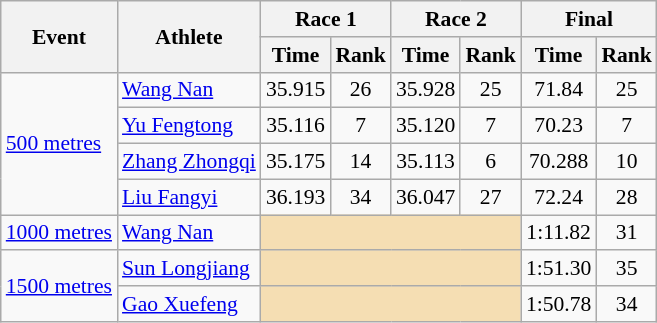<table class="wikitable" style="font-size:90%;">
<tr>
<th rowspan=2>Event</th>
<th rowspan=2>Athlete</th>
<th colspan=2>Race 1</th>
<th colspan=2>Race 2</th>
<th colspan=2>Final</th>
</tr>
<tr>
<th>Time</th>
<th>Rank</th>
<th>Time</th>
<th>Rank</th>
<th>Time</th>
<th>Rank</th>
</tr>
<tr>
<td rowspan=4><a href='#'>500 metres</a></td>
<td><a href='#'>Wang Nan</a></td>
<td align=center>35.915</td>
<td align=center>26</td>
<td align=center>35.928</td>
<td align=center>25</td>
<td align=center>71.84</td>
<td align=center>25</td>
</tr>
<tr>
<td><a href='#'>Yu Fengtong</a></td>
<td align=center>35.116</td>
<td align=center>7</td>
<td align=center>35.120</td>
<td align=center>7</td>
<td align=center>70.23</td>
<td align=center>7</td>
</tr>
<tr>
<td><a href='#'>Zhang Zhongqi</a></td>
<td align=center>35.175</td>
<td align=center>14</td>
<td align=center>35.113</td>
<td align=center>6</td>
<td align=center>70.288</td>
<td align=center>10</td>
</tr>
<tr>
<td><a href='#'>Liu Fangyi</a></td>
<td align=center>36.193</td>
<td align=center>34</td>
<td align=center>36.047</td>
<td align=center>27</td>
<td align=center>72.24</td>
<td align=center>28</td>
</tr>
<tr>
<td><a href='#'>1000 metres</a></td>
<td><a href='#'>Wang Nan</a></td>
<td colspan="4" style="background:wheat;"></td>
<td align=center>1:11.82</td>
<td align=center>31</td>
</tr>
<tr>
<td rowspan=2><a href='#'>1500 metres</a></td>
<td><a href='#'>Sun Longjiang</a></td>
<td colspan="4" style="background:wheat;"></td>
<td align=center>1:51.30</td>
<td align=center>35</td>
</tr>
<tr>
<td><a href='#'>Gao Xuefeng</a></td>
<td colspan="4" style="background:wheat;"></td>
<td align=center>1:50.78</td>
<td align=center>34</td>
</tr>
</table>
